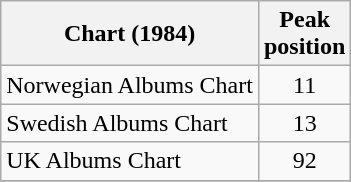<table class="wikitable sortable">
<tr>
<th>Chart (1984)</th>
<th>Peak<br>position</th>
</tr>
<tr>
<td align="left">Norwegian Albums Chart</td>
<td align="center">11</td>
</tr>
<tr>
<td align="left">Swedish Albums Chart</td>
<td align="center">13</td>
</tr>
<tr>
<td align="left">UK Albums Chart</td>
<td align="center">92</td>
</tr>
<tr>
</tr>
</table>
